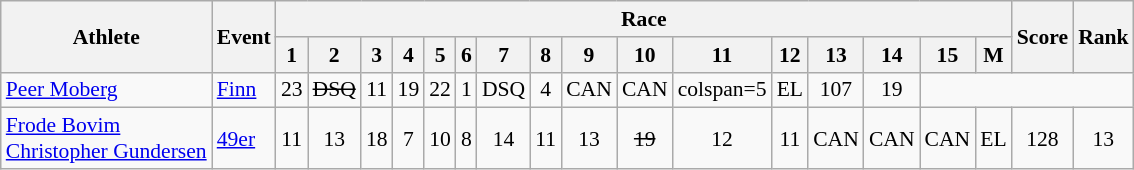<table class=wikitable style="font-size:90%">
<tr>
<th rowspan="2">Athlete</th>
<th rowspan="2">Event</th>
<th colspan="16">Race</th>
<th rowspan="2">Score</th>
<th rowspan="2">Rank</th>
</tr>
<tr>
<th>1</th>
<th>2</th>
<th>3</th>
<th>4</th>
<th>5</th>
<th>6</th>
<th>7</th>
<th>8</th>
<th>9</th>
<th>10</th>
<th>11</th>
<th>12</th>
<th>13</th>
<th>14</th>
<th>15</th>
<th>M</th>
</tr>
<tr align=center>
<td align=left><a href='#'>Peer Moberg</a></td>
<td align=left><a href='#'>Finn</a></td>
<td>23</td>
<td><s>DSQ</s></td>
<td>11</td>
<td>19</td>
<td>22</td>
<td>1</td>
<td>DSQ</td>
<td>4</td>
<td>CAN</td>
<td>CAN</td>
<td>colspan=5 </td>
<td>EL</td>
<td>107</td>
<td>19</td>
</tr>
<tr align=center>
<td align=left><a href='#'>Frode Bovim</a><br><a href='#'>Christopher Gundersen</a></td>
<td align=left><a href='#'>49er</a></td>
<td>11</td>
<td>13</td>
<td>18</td>
<td>7</td>
<td>10</td>
<td>8</td>
<td>14</td>
<td>11</td>
<td>13</td>
<td><s>19</s></td>
<td>12</td>
<td>11</td>
<td>CAN</td>
<td>CAN</td>
<td>CAN</td>
<td>EL</td>
<td>128</td>
<td>13</td>
</tr>
</table>
